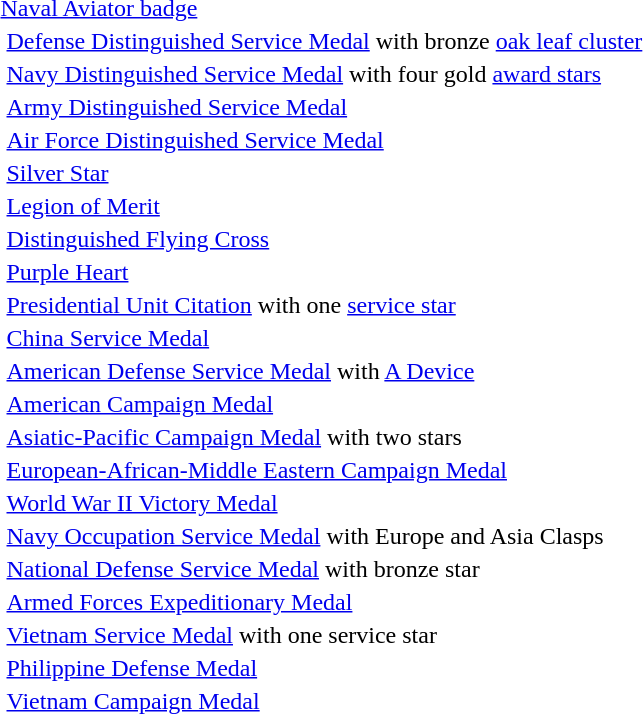<table>
<tr>
<td colspan=2> <a href='#'>Naval Aviator badge</a></td>
</tr>
<tr>
<td></td>
<td><a href='#'>Defense Distinguished Service Medal</a> with bronze <a href='#'>oak leaf cluster</a></td>
</tr>
<tr>
<td></td>
<td><a href='#'>Navy Distinguished Service Medal</a> with four gold <a href='#'>award stars</a></td>
</tr>
<tr>
<td></td>
<td><a href='#'>Army Distinguished Service Medal</a></td>
</tr>
<tr>
<td></td>
<td><a href='#'>Air Force Distinguished Service Medal</a></td>
</tr>
<tr>
<td></td>
<td><a href='#'>Silver Star</a></td>
</tr>
<tr>
<td></td>
<td><a href='#'>Legion of Merit</a></td>
</tr>
<tr>
<td></td>
<td><a href='#'>Distinguished Flying Cross</a></td>
</tr>
<tr>
<td></td>
<td><a href='#'>Purple Heart</a></td>
</tr>
<tr>
<td></td>
<td><a href='#'>Presidential Unit Citation</a> with one <a href='#'>service star</a></td>
</tr>
<tr>
<td></td>
<td><a href='#'>China Service Medal</a></td>
</tr>
<tr>
<td></td>
<td><a href='#'>American Defense Service Medal</a> with <a href='#'>A Device</a></td>
</tr>
<tr>
<td></td>
<td><a href='#'>American Campaign Medal</a></td>
</tr>
<tr>
<td></td>
<td><a href='#'>Asiatic-Pacific Campaign Medal</a> with two stars</td>
</tr>
<tr>
<td></td>
<td><a href='#'>European-African-Middle Eastern Campaign Medal</a></td>
</tr>
<tr>
<td></td>
<td><a href='#'>World War II Victory Medal</a></td>
</tr>
<tr>
<td></td>
<td><a href='#'>Navy Occupation Service Medal</a> with Europe and Asia Clasps</td>
</tr>
<tr>
<td></td>
<td><a href='#'>National Defense Service Medal</a> with bronze star</td>
</tr>
<tr>
<td></td>
<td><a href='#'>Armed Forces Expeditionary Medal</a></td>
</tr>
<tr>
<td></td>
<td><a href='#'>Vietnam Service Medal</a> with one service star</td>
</tr>
<tr>
<td></td>
<td><a href='#'>Philippine Defense Medal</a></td>
</tr>
<tr>
<td></td>
<td><a href='#'>Vietnam Campaign Medal</a></td>
</tr>
</table>
